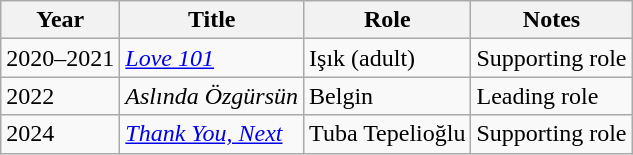<table class="wikitable">
<tr>
<th>Year</th>
<th>Title</th>
<th>Role</th>
<th>Notes</th>
</tr>
<tr>
<td>2020–2021</td>
<td><em><a href='#'>Love 101</a></em></td>
<td>Işık (adult)</td>
<td>Supporting role</td>
</tr>
<tr>
<td>2022</td>
<td><em>Aslında Özgürsün</em></td>
<td>Belgin</td>
<td>Leading role</td>
</tr>
<tr>
<td>2024</td>
<td><em><a href='#'>Thank You, Next</a></em></td>
<td>Tuba Tepelioğlu</td>
<td>Supporting role</td>
</tr>
</table>
